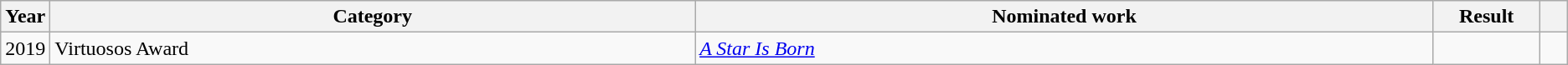<table class=wikitable>
<tr>
<th scope="col" style="width:1em;">Year</th>
<th scope="col" style="width:34em;">Category</th>
<th scope="col" style="width:39em;">Nominated work</th>
<th scope="col" style="width:5em;">Result</th>
<th scope="col" style="width:1em;"></th>
</tr>
<tr>
<td>2019</td>
<td>Virtuosos Award</td>
<td><em><a href='#'>A Star Is Born</a></em></td>
<td></td>
<td align=center></td>
</tr>
</table>
